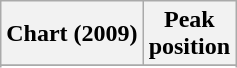<table class="wikitable sortable plainrowheaders" style="text-align:center">
<tr>
<th scope="col">Chart (2009)</th>
<th scope="col">Peak<br>position</th>
</tr>
<tr>
</tr>
<tr>
</tr>
<tr>
</tr>
</table>
